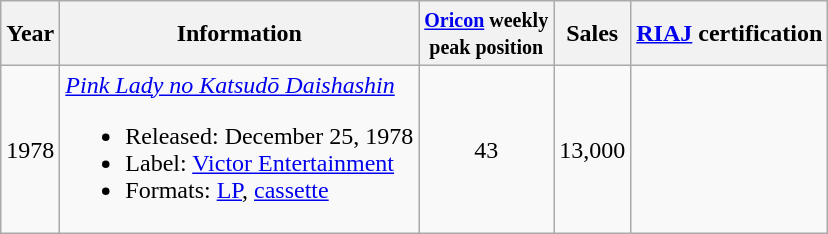<table class="wikitable">
<tr>
<th>Year</th>
<th>Information</th>
<th><small><a href='#'>Oricon</a> weekly<br>peak position</small></th>
<th>Sales<br></th>
<th><a href='#'>RIAJ</a> certification</th>
</tr>
<tr>
<td>1978</td>
<td><em><a href='#'>Pink Lady no Katsudō Daishashin</a></em><br><ul><li>Released: December 25, 1978</li><li>Label: <a href='#'>Victor Entertainment</a></li><li>Formats: <a href='#'>LP</a>, <a href='#'>cassette</a></li></ul></td>
<td style="text-align:center;">43</td>
<td align="left">13,000</td>
<td align="left"></td>
</tr>
</table>
